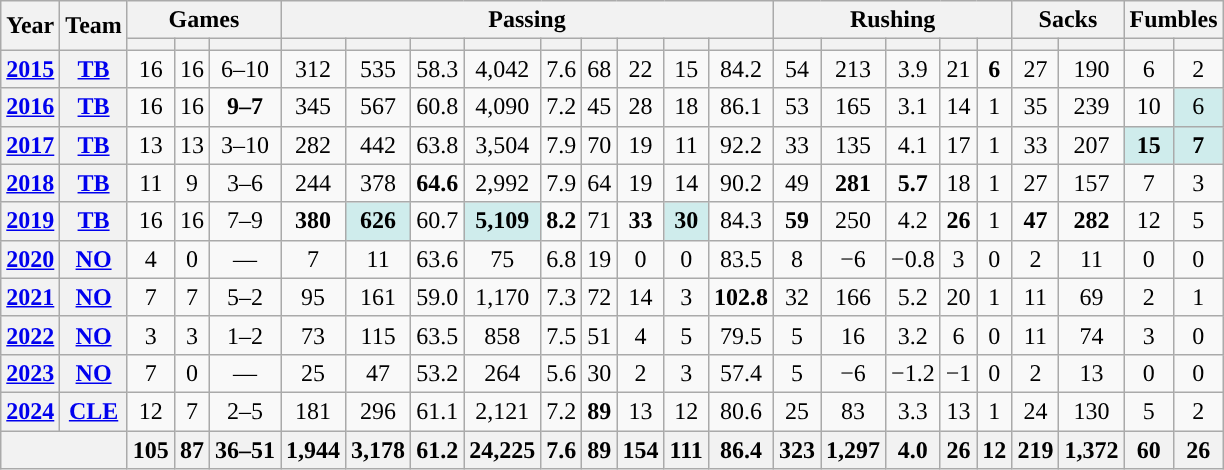<table class="wikitable" style="text-align:center;">
<tr>
<th rowspan="2">Year</th>
<th rowspan="2">Team</th>
<th colspan="3">Games</th>
<th colspan="9">Passing</th>
<th colspan="5">Rushing</th>
<th colspan="2">Sacks</th>
<th colspan="2">Fumbles</th>
</tr>
<tr>
<th></th>
<th></th>
<th></th>
<th></th>
<th></th>
<th></th>
<th></th>
<th></th>
<th></th>
<th></th>
<th></th>
<th></th>
<th></th>
<th></th>
<th></th>
<th></th>
<th></th>
<th></th>
<th></th>
<th></th>
<th></th>
</tr>
<tr>
<th><a href='#'>2015</a></th>
<th><a href='#'>TB</a></th>
<td>16</td>
<td>16</td>
<td>6–10</td>
<td>312</td>
<td>535</td>
<td>58.3</td>
<td>4,042</td>
<td>7.6</td>
<td>68</td>
<td>22</td>
<td>15</td>
<td>84.2</td>
<td>54</td>
<td>213</td>
<td>3.9</td>
<td>21</td>
<td><strong>6</strong></td>
<td>27</td>
<td>190</td>
<td>6</td>
<td>2</td>
</tr>
<tr>
<th><a href='#'>2016</a></th>
<th><a href='#'>TB</a></th>
<td>16</td>
<td>16</td>
<td><strong>9–7</strong></td>
<td>345</td>
<td>567</td>
<td>60.8</td>
<td>4,090</td>
<td>7.2</td>
<td>45</td>
<td>28</td>
<td>18</td>
<td>86.1</td>
<td>53</td>
<td>165</td>
<td>3.1</td>
<td>14</td>
<td>1</td>
<td>35</td>
<td>239</td>
<td>10</td>
<td style="background:#cfecec;">6</td>
</tr>
<tr>
<th><a href='#'>2017</a></th>
<th><a href='#'>TB</a></th>
<td>13</td>
<td>13</td>
<td>3–10</td>
<td>282</td>
<td>442</td>
<td>63.8</td>
<td>3,504</td>
<td>7.9</td>
<td>70</td>
<td>19</td>
<td>11</td>
<td>92.2</td>
<td>33</td>
<td>135</td>
<td>4.1</td>
<td>17</td>
<td>1</td>
<td>33</td>
<td>207</td>
<td style="background:#cfecec;"><strong>15</strong></td>
<td style="background:#cfecec;"><strong>7</strong></td>
</tr>
<tr>
<th><a href='#'>2018</a></th>
<th><a href='#'>TB</a></th>
<td>11</td>
<td>9</td>
<td>3–6</td>
<td>244</td>
<td>378</td>
<td><strong>64.6</strong></td>
<td>2,992</td>
<td>7.9</td>
<td>64</td>
<td>19</td>
<td>14</td>
<td>90.2</td>
<td>49</td>
<td><strong>281</strong></td>
<td><strong>5.7</strong></td>
<td>18</td>
<td>1</td>
<td>27</td>
<td>157</td>
<td>7</td>
<td>3</td>
</tr>
<tr>
<th><a href='#'>2019</a></th>
<th><a href='#'>TB</a></th>
<td>16</td>
<td>16</td>
<td>7–9</td>
<td><strong>380</strong></td>
<td style="background:#cfecec;"><strong>626</strong></td>
<td>60.7</td>
<td style="background:#cfecec;"><strong>5,109</strong></td>
<td><strong>8.2</strong></td>
<td>71</td>
<td><strong>33</strong></td>
<td style="background:#cfecec;"><strong>30</strong></td>
<td>84.3</td>
<td><strong>59</strong></td>
<td>250</td>
<td>4.2</td>
<td><strong>26</strong></td>
<td>1</td>
<td><strong>47</strong></td>
<td><strong>282</strong></td>
<td>12</td>
<td>5</td>
</tr>
<tr>
<th><a href='#'>2020</a></th>
<th><a href='#'>NO</a></th>
<td>4</td>
<td>0</td>
<td>—</td>
<td>7</td>
<td>11</td>
<td>63.6</td>
<td>75</td>
<td>6.8</td>
<td>19</td>
<td>0</td>
<td>0</td>
<td>83.5</td>
<td>8</td>
<td>−6</td>
<td>−0.8</td>
<td>3</td>
<td>0</td>
<td>2</td>
<td>11</td>
<td>0</td>
<td>0</td>
</tr>
<tr>
<th><a href='#'>2021</a></th>
<th><a href='#'>NO</a></th>
<td>7</td>
<td>7</td>
<td>5–2</td>
<td>95</td>
<td>161</td>
<td>59.0</td>
<td>1,170</td>
<td>7.3</td>
<td>72</td>
<td>14</td>
<td>3</td>
<td><strong>102.8</strong></td>
<td>32</td>
<td>166</td>
<td>5.2</td>
<td>20</td>
<td>1</td>
<td>11</td>
<td>69</td>
<td>2</td>
<td>1</td>
</tr>
<tr>
<th><a href='#'>2022</a></th>
<th><a href='#'>NO</a></th>
<td>3</td>
<td>3</td>
<td>1–2</td>
<td>73</td>
<td>115</td>
<td>63.5</td>
<td>858</td>
<td>7.5</td>
<td>51</td>
<td>4</td>
<td>5</td>
<td>79.5</td>
<td>5</td>
<td>16</td>
<td>3.2</td>
<td>6</td>
<td>0</td>
<td>11</td>
<td>74</td>
<td>3</td>
<td>0</td>
</tr>
<tr>
<th><a href='#'>2023</a></th>
<th><a href='#'>NO</a></th>
<td>7</td>
<td>0</td>
<td>—</td>
<td>25</td>
<td>47</td>
<td>53.2</td>
<td>264</td>
<td>5.6</td>
<td>30</td>
<td>2</td>
<td>3</td>
<td>57.4</td>
<td>5</td>
<td>−6</td>
<td>−1.2</td>
<td>−1</td>
<td>0</td>
<td>2</td>
<td>13</td>
<td>0</td>
<td>0</td>
</tr>
<tr>
<th><a href='#'>2024</a></th>
<th><a href='#'>CLE</a></th>
<td>12</td>
<td>7</td>
<td>2–5</td>
<td>181</td>
<td>296</td>
<td>61.1</td>
<td>2,121</td>
<td>7.2</td>
<td><strong>89</strong></td>
<td>13</td>
<td>12</td>
<td>80.6</td>
<td>25</td>
<td>83</td>
<td>3.3</td>
<td>13</td>
<td>1</td>
<td>24</td>
<td>130</td>
<td>5</td>
<td>2</td>
</tr>
<tr>
<th colspan="2"></th>
<th>105</th>
<th>87</th>
<th>36–51</th>
<th>1,944</th>
<th>3,178</th>
<th>61.2</th>
<th>24,225</th>
<th>7.6</th>
<th>89</th>
<th>154</th>
<th>111</th>
<th>86.4</th>
<th>323</th>
<th>1,297</th>
<th>4.0</th>
<th>26</th>
<th>12</th>
<th>219</th>
<th>1,372</th>
<th>60</th>
<th>26</th>
</tr>
</table>
